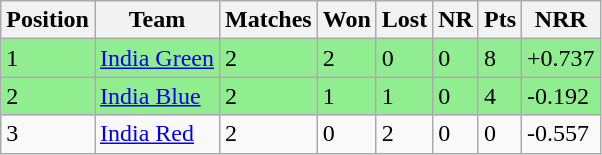<table class="wikitable">
<tr>
<th>Position</th>
<th>Team</th>
<th>Matches</th>
<th>Won</th>
<th>Lost</th>
<th>NR</th>
<th>Pts</th>
<th>NRR</th>
</tr>
<tr style="background-color:lightgreen">
<td>1</td>
<td><a href='#'>India Green</a></td>
<td>2</td>
<td>2</td>
<td>0</td>
<td>0</td>
<td>8</td>
<td>+0.737</td>
</tr>
<tr style="background-color:lightgreen">
<td>2</td>
<td><a href='#'>India Blue</a></td>
<td>2</td>
<td>1</td>
<td>1</td>
<td>0</td>
<td>4</td>
<td>-0.192</td>
</tr>
<tr>
<td>3</td>
<td><a href='#'>India Red</a></td>
<td>2</td>
<td>0</td>
<td>2</td>
<td>0</td>
<td>0</td>
<td>-0.557</td>
</tr>
</table>
